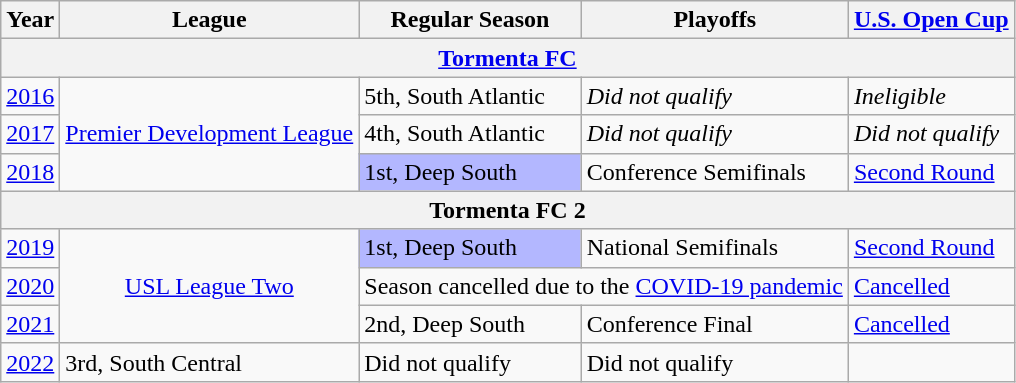<table class="wikitable">
<tr>
<th>Year</th>
<th>League</th>
<th>Regular Season</th>
<th>Playoffs</th>
<th><a href='#'>U.S. Open Cup</a></th>
</tr>
<tr>
<th colspan=5><a href='#'>Tormenta FC</a></th>
</tr>
<tr>
<td><a href='#'>2016</a></td>
<td style="text-align:center" rowspan="3"><a href='#'>Premier Development League</a></td>
<td>5th, South Atlantic</td>
<td><em>Did not qualify</em></td>
<td><em>Ineligible</em></td>
</tr>
<tr>
<td><a href='#'>2017</a></td>
<td>4th, South Atlantic</td>
<td><em>Did not qualify</em></td>
<td><em>Did not qualify</em></td>
</tr>
<tr>
<td><a href='#'>2018</a></td>
<td style="background:#b3b7ff;">1st, Deep South</td>
<td>Conference Semifinals</td>
<td><a href='#'>Second Round</a></td>
</tr>
<tr>
<th colspan=5>Tormenta FC 2</th>
</tr>
<tr>
<td><a href='#'>2019</a></td>
<td style="text-align:center" rowspan="3"><a href='#'>USL League Two</a></td>
<td style="background:#b3b7ff;">1st, Deep South</td>
<td>National Semifinals</td>
<td><a href='#'>Second Round</a></td>
</tr>
<tr>
<td><a href='#'>2020</a></td>
<td colspan=2 align=center>Season cancelled due to the <a href='#'>COVID-19 pandemic</a></td>
<td><a href='#'>Cancelled</a></td>
</tr>
<tr>
<td><a href='#'>2021</a></td>
<td>2nd, Deep South</td>
<td>Conference Final</td>
<td><a href='#'>Cancelled</a></td>
</tr>
<tr>
<td><a href='#'>2022</a></td>
<td>3rd, South Central</td>
<td>Did not qualify</td>
<td>Did not qualify</td>
</tr>
</table>
